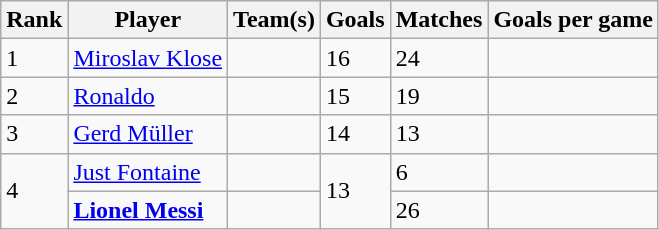<table class="wikitable sortable">
<tr>
<th>Rank</th>
<th>Player</th>
<th>Team(s)</th>
<th>Goals</th>
<th>Matches</th>
<th>Goals per game</th>
</tr>
<tr>
<td>1</td>
<td style="text-align:left;" data-sort-value="Klose, Miroslav"><a href='#'>Miroslav Klose</a></td>
<td></td>
<td>16</td>
<td>24</td>
<td></td>
</tr>
<tr>
<td>2</td>
<td style="text-align:left;" data-sort-value="Ronaldo"><a href='#'>Ronaldo</a></td>
<td></td>
<td>15</td>
<td>19</td>
<td></td>
</tr>
<tr>
<td>3</td>
<td style="text-align:left;" data-sort-value="Muller, Gerd"><a href='#'>Gerd Müller</a></td>
<td></td>
<td>14</td>
<td>13</td>
<td></td>
</tr>
<tr>
<td rowspan=2>4</td>
<td style="text-align:left;" data-sort-value="Fontaine, Just"><a href='#'>Just Fontaine</a></td>
<td></td>
<td rowspan=2>13</td>
<td>6</td>
<td></td>
</tr>
<tr>
<td style="text-align:left;" data-sort-value="Messi, Lionel"><strong><a href='#'>Lionel Messi</a></strong></td>
<td></td>
<td>26</td>
<td></td>
</tr>
</table>
